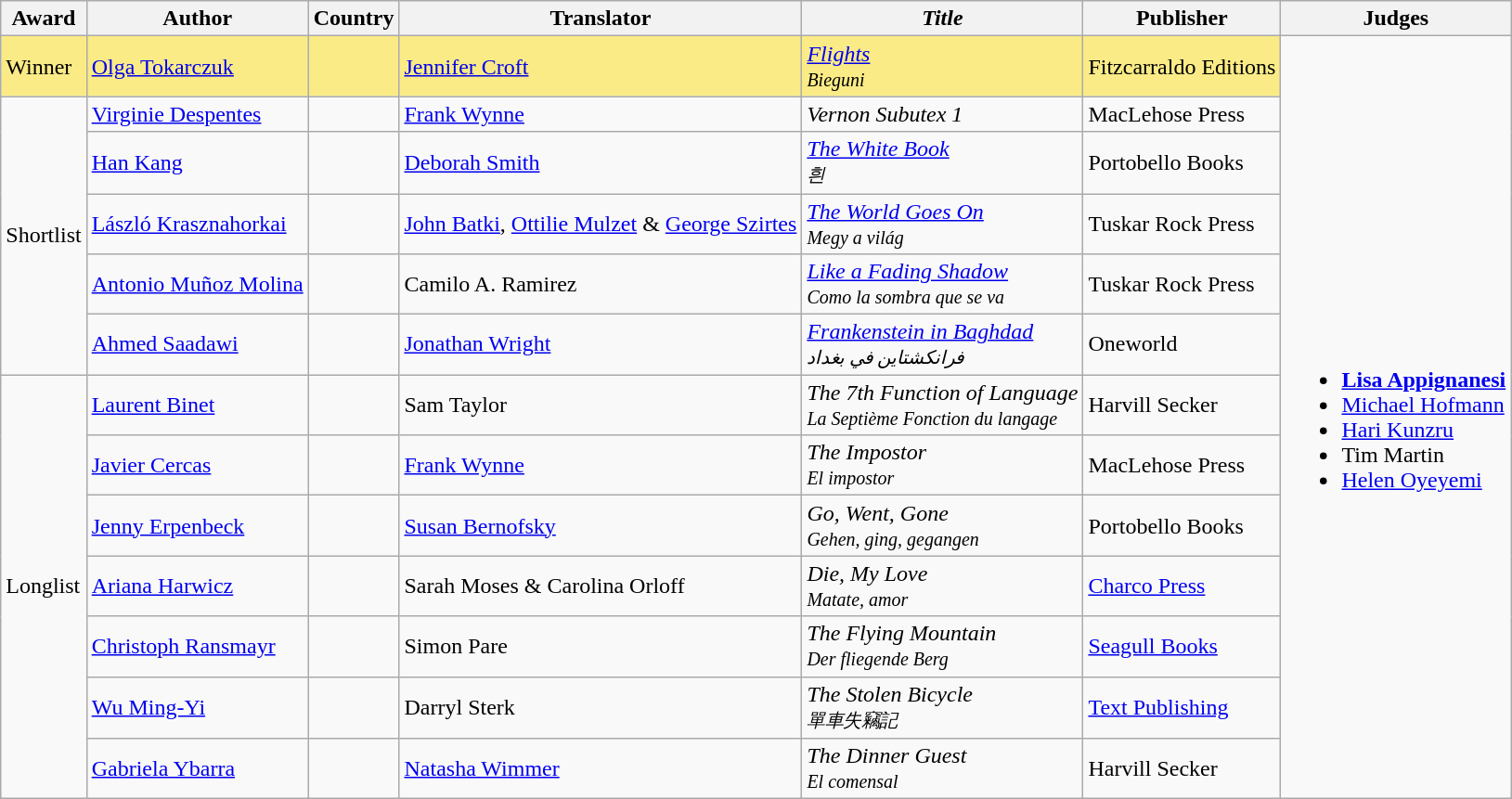<table class="sortable wikitable" width=%100>
<tr>
<th>Award</th>
<th><strong>Author</strong></th>
<th><strong>Country</strong></th>
<th><strong>Translator</strong></th>
<th><em>Title</em></th>
<th><strong>Publisher</strong></th>
<th>Judges</th>
</tr>
<tr>
<td style="background:#FAEB86; color:black">Winner</td>
<td style="background:#FAEB86; color:black"><a href='#'>Olga Tokarczuk</a></td>
<td style="background:#FAEB86; color:black"></td>
<td style="background:#FAEB86; color:black"><a href='#'>Jennifer Croft</a></td>
<td style="background:#FAEB86; color:black"><em><a href='#'>Flights</a></em><br><small><em>Bieguni</em></small></td>
<td style="background:#FAEB86; color:black">Fitzcarraldo Editions</td>
<td rowspan="13"><br><ul><li><strong><a href='#'>Lisa Appignanesi</a></strong></li><li><a href='#'>Michael Hofmann</a></li><li><a href='#'>Hari Kunzru</a></li><li>Tim Martin</li><li><a href='#'>Helen Oyeyemi</a></li></ul></td>
</tr>
<tr>
<td rowspan="5">Shortlist</td>
<td><a href='#'>Virginie Despentes</a></td>
<td></td>
<td><a href='#'>Frank Wynne</a></td>
<td style="white-space:nowrap"><em>Vernon Subutex 1</em></td>
<td>MacLehose Press</td>
</tr>
<tr>
<td><a href='#'>Han Kang</a></td>
<td></td>
<td><a href='#'>Deborah Smith</a></td>
<td><em><a href='#'>The White Book</a></em><br><small><em>흰</em></small></td>
<td>Portobello Books</td>
</tr>
<tr>
<td><a href='#'>László Krasznahorkai</a></td>
<td></td>
<td><a href='#'>John Batki</a>, <a href='#'>Ottilie Mulzet</a> & <a href='#'>George Szirtes</a></td>
<td><em><a href='#'>The World Goes On</a></em><br><small><em>Megy a világ</em></small></td>
<td>Tuskar Rock Press</td>
</tr>
<tr>
<td><a href='#'>Antonio Muñoz Molina</a></td>
<td></td>
<td>Camilo A. Ramirez</td>
<td><em><a href='#'>Like a Fading Shadow</a></em><br><small><em>Como la sombra que se va</em></small></td>
<td>Tuskar Rock Press</td>
</tr>
<tr>
<td><a href='#'>Ahmed Saadawi</a></td>
<td></td>
<td><a href='#'>Jonathan Wright</a></td>
<td><em><a href='#'>Frankenstein in Baghdad</a></em><br><small><em>فرانكشتاين في بغداد</em></small></td>
<td>Oneworld</td>
</tr>
<tr>
<td rowspan="7">Longlist</td>
<td><a href='#'>Laurent Binet</a></td>
<td></td>
<td>Sam Taylor</td>
<td><em>The 7th Function of Language</em><br><small><em>La Septième Fonction du langage</em></small></td>
<td>Harvill Secker</td>
</tr>
<tr>
<td><a href='#'>Javier Cercas</a></td>
<td></td>
<td><a href='#'>Frank Wynne</a></td>
<td><em>The Impostor</em><br><small><em>El impostor</em></small></td>
<td>MacLehose Press</td>
</tr>
<tr>
<td><a href='#'>Jenny Erpenbeck</a></td>
<td></td>
<td><a href='#'>Susan Bernofsky</a></td>
<td><em>Go, Went, Gone</em><br><small><em>Gehen, ging, gegangen</em></small></td>
<td>Portobello Books</td>
</tr>
<tr>
<td><a href='#'>Ariana Harwicz</a></td>
<td></td>
<td>Sarah Moses & Carolina Orloff</td>
<td><em>Die, My Love</em><br><small><em>Matate, amor</em></small></td>
<td><a href='#'>Charco Press</a></td>
</tr>
<tr>
<td><a href='#'>Christoph Ransmayr</a></td>
<td></td>
<td>Simon Pare</td>
<td><em>The Flying Mountain</em><br><small><em>Der fliegende Berg</em></small></td>
<td><a href='#'>Seagull Books</a></td>
</tr>
<tr>
<td><a href='#'>Wu Ming-Yi</a></td>
<td></td>
<td>Darryl Sterk</td>
<td><em>The Stolen Bicycle</em><br><small><em>單車失竊記</em></small></td>
<td><a href='#'>Text Publishing</a></td>
</tr>
<tr>
<td><a href='#'>Gabriela Ybarra</a></td>
<td></td>
<td><a href='#'>Natasha Wimmer</a></td>
<td><em>The Dinner Guest</em><br><small><em>El comensal</em></small></td>
<td>Harvill Secker</td>
</tr>
</table>
